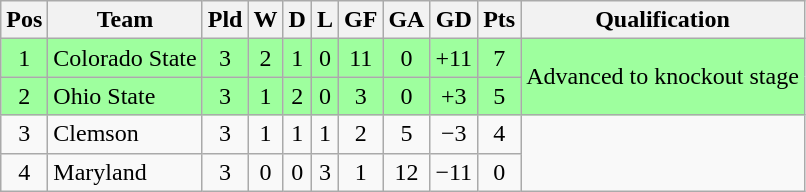<table class="wikitable" style="text-align:center">
<tr>
<th>Pos</th>
<th>Team</th>
<th>Pld</th>
<th>W</th>
<th>D</th>
<th>L</th>
<th>GF</th>
<th>GA</th>
<th>GD</th>
<th>Pts</th>
<th>Qualification</th>
</tr>
<tr bgcolor="#9eff9e">
<td>1</td>
<td style="text-align:left">Colorado State</td>
<td>3</td>
<td>2</td>
<td>1</td>
<td>0</td>
<td>11</td>
<td>0</td>
<td>+11</td>
<td>7</td>
<td rowspan="2">Advanced to knockout stage</td>
</tr>
<tr bgcolor="#9eff9e">
<td>2</td>
<td style="text-align:left">Ohio State</td>
<td>3</td>
<td>1</td>
<td>2</td>
<td>0</td>
<td>3</td>
<td>0</td>
<td>+3</td>
<td>5</td>
</tr>
<tr>
<td>3</td>
<td style="text-align:left">Clemson</td>
<td>3</td>
<td>1</td>
<td>1</td>
<td>1</td>
<td>2</td>
<td>5</td>
<td>−3</td>
<td>4</td>
<td rowspan="2"></td>
</tr>
<tr>
<td>4</td>
<td style="text-align:left">Maryland</td>
<td>3</td>
<td>0</td>
<td>0</td>
<td>3</td>
<td>1</td>
<td>12</td>
<td>−11</td>
<td>0</td>
</tr>
</table>
